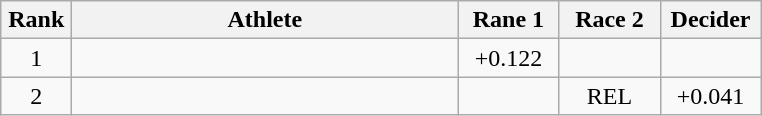<table class=wikitable style="text-align:center">
<tr>
<th width=40>Rank</th>
<th width=250>Athlete</th>
<th width=60>Rane 1</th>
<th width=60>Race 2</th>
<th width=60>Decider</th>
</tr>
<tr>
<td>1</td>
<td align=left></td>
<td>+0.122</td>
<td></td>
<td></td>
</tr>
<tr>
<td>2</td>
<td align=left></td>
<td></td>
<td>REL</td>
<td>+0.041</td>
</tr>
</table>
